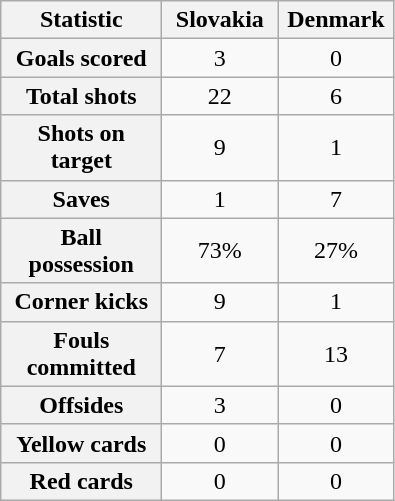<table class="wikitable plainrowheaders" style="text-align:center">
<tr>
<th scope="col" style="width:100px">Statistic</th>
<th scope="col" style="width:70px">Slovakia</th>
<th scope="col" style="width:70px">Denmark</th>
</tr>
<tr>
<th scope="row">Goals scored</th>
<td>3</td>
<td>0</td>
</tr>
<tr>
<th scope="row">Total shots</th>
<td>22</td>
<td>6</td>
</tr>
<tr>
<th scope="row">Shots on target</th>
<td>9</td>
<td>1</td>
</tr>
<tr>
<th scope="row">Saves</th>
<td>1</td>
<td>7</td>
</tr>
<tr>
<th scope="row">Ball possession</th>
<td>73%</td>
<td>27%</td>
</tr>
<tr>
<th scope="row">Corner kicks</th>
<td>9</td>
<td>1</td>
</tr>
<tr>
<th scope="row">Fouls committed</th>
<td>7</td>
<td>13</td>
</tr>
<tr>
<th scope="row">Offsides</th>
<td>3</td>
<td>0</td>
</tr>
<tr>
<th scope="row">Yellow cards</th>
<td>0</td>
<td>0</td>
</tr>
<tr>
<th scope="row">Red cards</th>
<td>0</td>
<td>0</td>
</tr>
</table>
